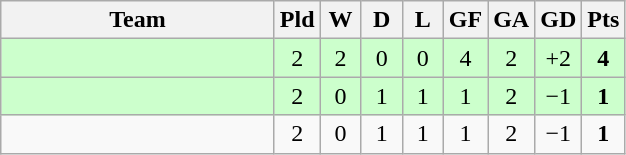<table class="wikitable" style="text-align: center;">
<tr>
<th width=175>Team</th>
<th width=20>Pld</th>
<th width=20>W</th>
<th width=20>D</th>
<th width=20>L</th>
<th width=20>GF</th>
<th width=20>GA</th>
<th width=20>GD</th>
<th width=20>Pts</th>
</tr>
<tr bgcolor=ccffcc>
<td style="text-align:left;"></td>
<td>2</td>
<td>2</td>
<td>0</td>
<td>0</td>
<td>4</td>
<td>2</td>
<td>+2</td>
<td><strong>4</strong></td>
</tr>
<tr bgcolor=ccffcc>
<td style="text-align:left;"></td>
<td>2</td>
<td>0</td>
<td>1</td>
<td>1</td>
<td>1</td>
<td>2</td>
<td>−1</td>
<td><strong>1</strong></td>
</tr>
<tr>
<td style="text-align:left;"></td>
<td>2</td>
<td>0</td>
<td>1</td>
<td>1</td>
<td>1</td>
<td>2</td>
<td>−1</td>
<td><strong>1</strong></td>
</tr>
</table>
